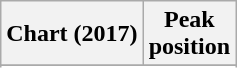<table class="wikitable sortable plainrowheaders" style="text-align:center;">
<tr>
<th>Chart (2017)</th>
<th>Peak<br>position</th>
</tr>
<tr>
</tr>
<tr>
</tr>
<tr>
</tr>
<tr>
</tr>
<tr>
</tr>
</table>
